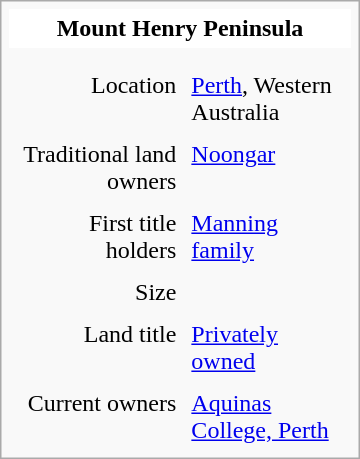<table class="infobox" cellpadding="4" style="width: 240px">
<tr style="background:white;">
<th align="center" colspan="2">Mount Henry Peninsula</th>
</tr>
<tr>
<td align="center" colspan="2"></td>
</tr>
<tr>
<td align="right">Location</td>
<td><a href='#'>Perth</a>, Western Australia</td>
</tr>
<tr>
<td align="right">Traditional land owners</td>
<td><a href='#'>Noongar</a></td>
</tr>
<tr>
<td align="right">First title holders</td>
<td><a href='#'>Manning family</a></td>
</tr>
<tr>
<td align="right">Size</td>
<td></td>
</tr>
<tr>
<td align="right">Land title</td>
<td><a href='#'>Privately owned</a></td>
</tr>
<tr>
<td align="right">Current owners</td>
<td><a href='#'>Aquinas College, Perth</a></td>
</tr>
</table>
